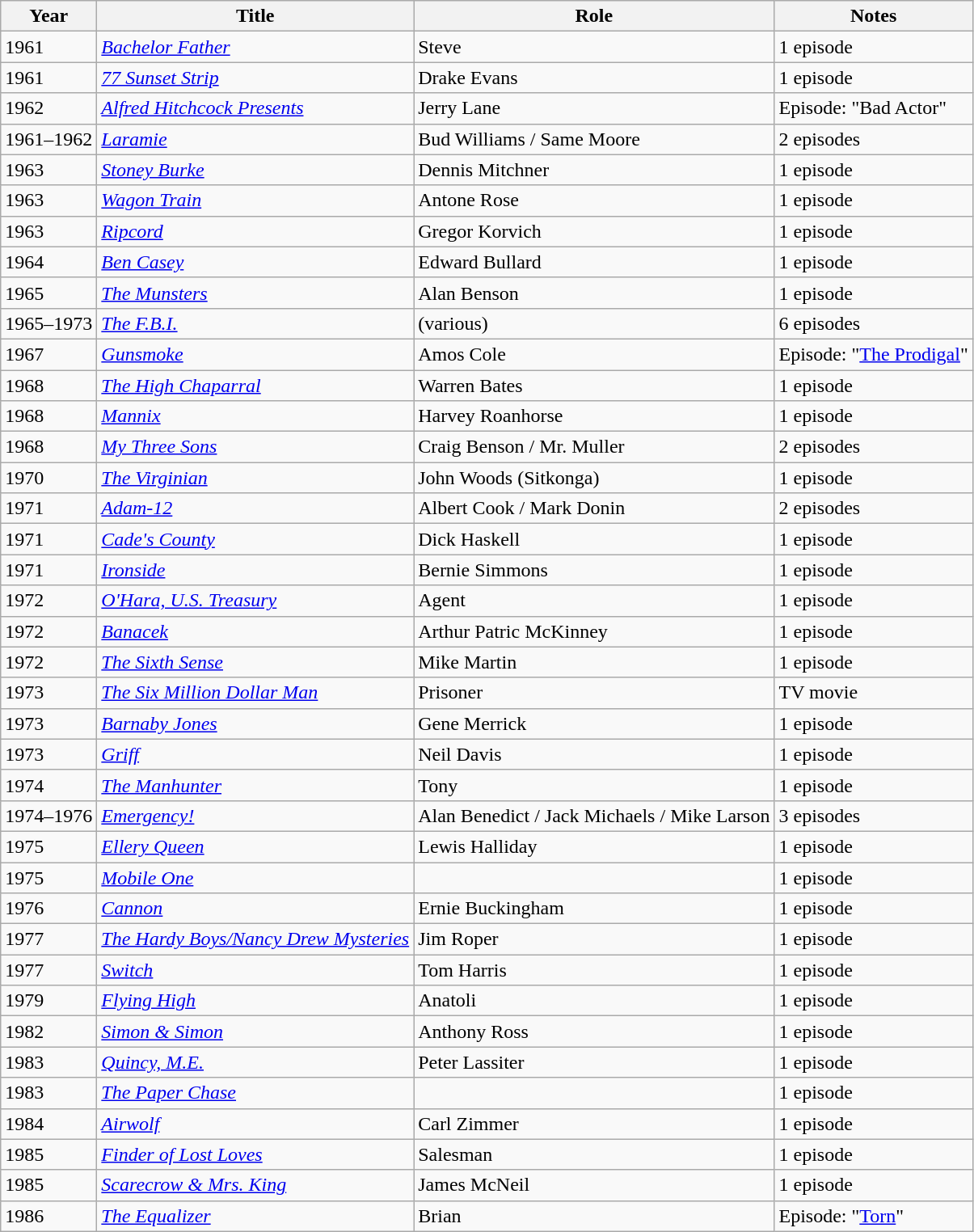<table class="wikitable sortable">
<tr>
<th>Year</th>
<th>Title</th>
<th>Role</th>
<th>Notes</th>
</tr>
<tr>
<td>1961</td>
<td><em><a href='#'>Bachelor Father</a></em></td>
<td>Steve</td>
<td>1 episode</td>
</tr>
<tr>
<td>1961</td>
<td><em><a href='#'>77 Sunset Strip</a></em></td>
<td>Drake Evans</td>
<td>1 episode</td>
</tr>
<tr>
<td>1962</td>
<td><em><a href='#'>Alfred Hitchcock Presents</a></em></td>
<td>Jerry Lane</td>
<td>Episode: "Bad Actor" </td>
</tr>
<tr>
<td>1961–1962</td>
<td><em><a href='#'>Laramie</a></em></td>
<td>Bud Williams / Same Moore</td>
<td>2 episodes</td>
</tr>
<tr>
<td>1963</td>
<td><em><a href='#'>Stoney Burke</a></em></td>
<td>Dennis Mitchner</td>
<td>1 episode</td>
</tr>
<tr>
<td>1963</td>
<td><em><a href='#'>Wagon Train</a></em></td>
<td>Antone Rose</td>
<td>1 episode</td>
</tr>
<tr>
<td>1963</td>
<td><em><a href='#'>Ripcord</a></em></td>
<td>Gregor Korvich</td>
<td>1 episode</td>
</tr>
<tr>
<td>1964</td>
<td><em><a href='#'>Ben Casey</a></em></td>
<td>Edward Bullard</td>
<td>1 episode</td>
</tr>
<tr>
<td>1965</td>
<td><em><a href='#'>The Munsters</a></em></td>
<td>Alan Benson</td>
<td>1 episode</td>
</tr>
<tr>
<td>1965–1973</td>
<td><em><a href='#'>The F.B.I.</a></em></td>
<td>(various)</td>
<td>6 episodes</td>
</tr>
<tr>
<td>1967</td>
<td><em><a href='#'>Gunsmoke</a></em></td>
<td>Amos Cole</td>
<td>Episode: "<a href='#'>The Prodigal</a>" </td>
</tr>
<tr>
<td>1968</td>
<td><em><a href='#'>The High Chaparral</a></em></td>
<td>Warren Bates</td>
<td>1 episode</td>
</tr>
<tr>
<td>1968</td>
<td><em><a href='#'>Mannix</a></em></td>
<td>Harvey Roanhorse</td>
<td>1 episode</td>
</tr>
<tr>
<td>1968</td>
<td><em><a href='#'>My Three Sons</a></em></td>
<td>Craig Benson / Mr. Muller</td>
<td>2 episodes</td>
</tr>
<tr>
<td>1970</td>
<td><em><a href='#'>The Virginian</a></em></td>
<td>John Woods (Sitkonga)</td>
<td>1 episode</td>
</tr>
<tr>
<td>1971</td>
<td><em><a href='#'>Adam-12</a></em></td>
<td>Albert Cook / Mark Donin</td>
<td>2 episodes</td>
</tr>
<tr>
<td>1971</td>
<td><em><a href='#'>Cade's County</a></em></td>
<td>Dick Haskell</td>
<td>1 episode</td>
</tr>
<tr>
<td>1971</td>
<td><em><a href='#'>Ironside</a></em></td>
<td>Bernie Simmons</td>
<td>1 episode</td>
</tr>
<tr>
<td>1972</td>
<td><em><a href='#'>O'Hara, U.S. Treasury</a></em></td>
<td>Agent</td>
<td>1 episode</td>
</tr>
<tr>
<td>1972</td>
<td><em><a href='#'>Banacek</a></em></td>
<td>Arthur Patric McKinney</td>
<td>1 episode</td>
</tr>
<tr>
<td>1972</td>
<td><em><a href='#'>The Sixth Sense</a></em></td>
<td>Mike Martin</td>
<td>1 episode</td>
</tr>
<tr>
<td>1973</td>
<td><em><a href='#'>The Six Million Dollar Man</a></em></td>
<td>Prisoner</td>
<td>TV movie</td>
</tr>
<tr>
<td>1973</td>
<td><em><a href='#'>Barnaby Jones</a></em></td>
<td>Gene Merrick</td>
<td>1 episode</td>
</tr>
<tr>
<td>1973</td>
<td><em><a href='#'>Griff</a></em></td>
<td>Neil Davis</td>
<td>1 episode</td>
</tr>
<tr>
<td>1974</td>
<td><em><a href='#'>The Manhunter</a></em></td>
<td>Tony</td>
<td>1 episode</td>
</tr>
<tr>
<td>1974–1976</td>
<td><em><a href='#'>Emergency!</a></em></td>
<td>Alan Benedict / Jack Michaels / Mike Larson</td>
<td>3 episodes</td>
</tr>
<tr>
<td>1975</td>
<td><em><a href='#'>Ellery Queen</a></em></td>
<td>Lewis Halliday</td>
<td>1 episode</td>
</tr>
<tr>
<td>1975</td>
<td><em><a href='#'>Mobile One</a></em></td>
<td></td>
<td>1 episode</td>
</tr>
<tr>
<td>1976</td>
<td><em><a href='#'>Cannon</a></em></td>
<td>Ernie Buckingham</td>
<td>1 episode</td>
</tr>
<tr>
<td>1977</td>
<td><em><a href='#'>The Hardy Boys/Nancy Drew Mysteries</a></em></td>
<td>Jim Roper</td>
<td>1 episode</td>
</tr>
<tr>
<td>1977</td>
<td><em><a href='#'>Switch</a></em></td>
<td>Tom Harris</td>
<td>1 episode</td>
</tr>
<tr>
<td>1979</td>
<td><em><a href='#'>Flying High</a></em></td>
<td>Anatoli</td>
<td>1 episode</td>
</tr>
<tr>
<td>1982</td>
<td><em><a href='#'>Simon & Simon</a></em></td>
<td>Anthony Ross</td>
<td>1 episode</td>
</tr>
<tr>
<td>1983</td>
<td><em><a href='#'>Quincy, M.E.</a></em></td>
<td>Peter Lassiter</td>
<td>1 episode</td>
</tr>
<tr>
<td>1983</td>
<td><em><a href='#'>The Paper Chase</a></em></td>
<td></td>
<td>1 episode</td>
</tr>
<tr>
<td>1984</td>
<td><em><a href='#'>Airwolf</a></em></td>
<td>Carl Zimmer</td>
<td>1 episode</td>
</tr>
<tr>
<td>1985</td>
<td><em><a href='#'>Finder of Lost Loves</a></em></td>
<td>Salesman</td>
<td>1 episode</td>
</tr>
<tr>
<td>1985</td>
<td><em><a href='#'>Scarecrow & Mrs. King</a></em></td>
<td>James McNeil</td>
<td>1 episode</td>
</tr>
<tr>
<td>1986</td>
<td><em><a href='#'>The Equalizer</a></em></td>
<td>Brian</td>
<td>Episode: "<a href='#'>Torn</a>" </td>
</tr>
</table>
